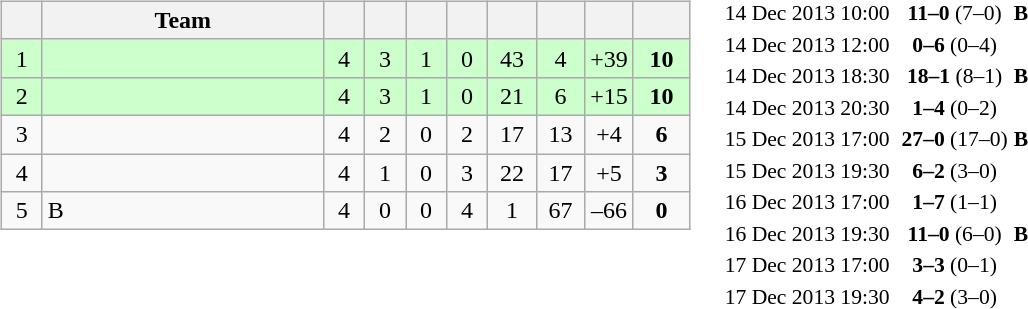<table>
<tr>
<td><br><table class="wikitable" style="text-align: center;">
<tr>
<th width="20"></th>
<th width="180">Team</th>
<th width="20"></th>
<th width="20"></th>
<th width="20"></th>
<th width="20"></th>
<th width="25"></th>
<th width="25"></th>
<th width="25"></th>
<th width="30"></th>
</tr>
<tr bgcolor=ccffcc>
<td>1</td>
<td style="text-align:left;"></td>
<td>4</td>
<td>3</td>
<td>1</td>
<td>0</td>
<td>43</td>
<td>4</td>
<td>+39</td>
<td><strong>10</strong></td>
</tr>
<tr bgcolor=ccffcc>
<td>2</td>
<td style="text-align:left;"></td>
<td>4</td>
<td>3</td>
<td>1</td>
<td>0</td>
<td>21</td>
<td>6</td>
<td>+15</td>
<td><strong>10</strong></td>
</tr>
<tr>
<td>3</td>
<td style="text-align:left;"></td>
<td>4</td>
<td>2</td>
<td>0</td>
<td>2</td>
<td>17</td>
<td>13</td>
<td>+4</td>
<td><strong>6</strong></td>
</tr>
<tr>
<td>4</td>
<td style="text-align:left;"></td>
<td>4</td>
<td>1</td>
<td>0</td>
<td>3</td>
<td>22</td>
<td>17</td>
<td>+5</td>
<td><strong>3</strong></td>
</tr>
<tr>
<td>5</td>
<td style="text-align:left;"> B</td>
<td>4</td>
<td>0</td>
<td>0</td>
<td>4</td>
<td>1</td>
<td>67</td>
<td>–66</td>
<td><strong>0</strong></td>
</tr>
</table>
<br>
<br>
<br></td>
<td><br><table style="font-size:90%; margin: 0 auto;">
<tr>
<td>14 Dec 2013 10:00</td>
<td align="right"><strong></strong></td>
<td align="center"><strong>11–0</strong> (7–0)</td>
<td><strong> B</strong></td>
</tr>
<tr>
<td>14 Dec 2013 12:00</td>
<td align="right"><strong></strong></td>
<td align="center"><strong>0–6</strong> (0–4)</td>
<td><strong></strong></td>
</tr>
<tr>
<td>14 Dec 2013 18:30</td>
<td align="right"><strong></strong></td>
<td align="center"><strong>18–1</strong> (8–1)</td>
<td><strong> B</strong></td>
</tr>
<tr>
<td>14 Dec 2013 20:30</td>
<td align="right"><strong></strong></td>
<td align="center"><strong>1–4</strong> (0–2)</td>
<td><strong></strong></td>
</tr>
<tr>
<td>15 Dec 2013 17:00</td>
<td align="right"><strong></strong></td>
<td align="center"><strong>27–0</strong> (17–0)</td>
<td><strong> B</strong></td>
</tr>
<tr>
<td>15 Dec 2013 19:30</td>
<td align="right"><strong></strong></td>
<td align="center"><strong>6–2</strong> (3–0)</td>
<td><strong></strong></td>
</tr>
<tr>
<td>16 Dec 2013 17:00</td>
<td align="right"><strong></strong></td>
<td align="center"><strong>1–7</strong> (1–1)</td>
<td><strong></strong></td>
</tr>
<tr>
<td>16 Dec 2013 19:30</td>
<td align="right"><strong></strong></td>
<td align="center"><strong>11–0</strong> (6–0)</td>
<td><strong> B</strong></td>
</tr>
<tr>
<td>17 Dec 2013 17:00</td>
<td align="right"><strong></strong></td>
<td align="center"><strong>3–3</strong> (0–1)</td>
<td><strong></strong></td>
</tr>
<tr>
<td>17 Dec 2013 19:30</td>
<td align="right"><strong></strong></td>
<td align="center"><strong>4–2</strong> (3–0)</td>
<td><strong></strong></td>
</tr>
<tr>
</tr>
</table>
</td>
</tr>
</table>
